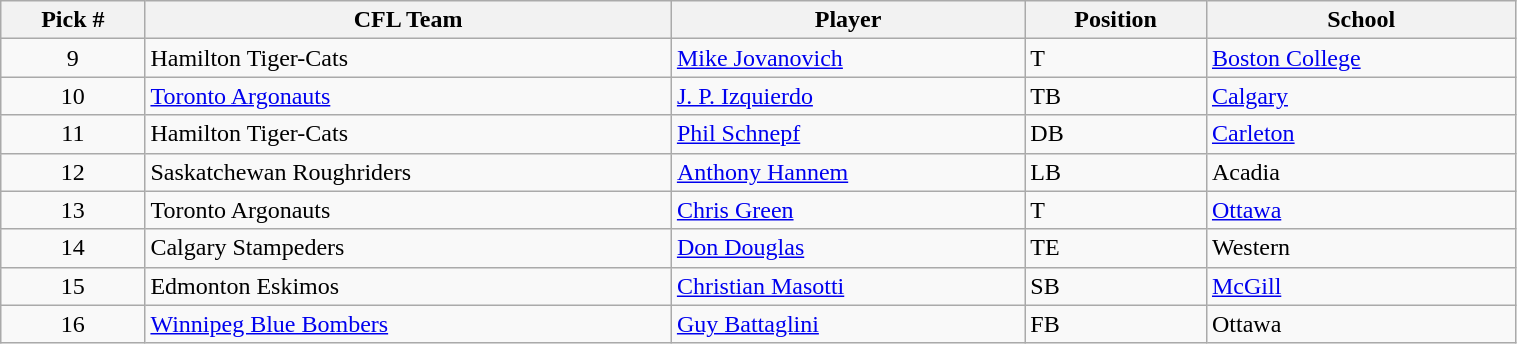<table class="wikitable" style="width: 80%">
<tr>
<th>Pick #</th>
<th>CFL Team</th>
<th>Player</th>
<th>Position</th>
<th>School</th>
</tr>
<tr>
<td align=center>9</td>
<td>Hamilton Tiger-Cats</td>
<td><a href='#'>Mike Jovanovich</a></td>
<td>T</td>
<td><a href='#'>Boston College</a></td>
</tr>
<tr>
<td align=center>10</td>
<td><a href='#'>Toronto Argonauts</a></td>
<td><a href='#'>J. P. Izquierdo</a></td>
<td>TB</td>
<td><a href='#'>Calgary</a></td>
</tr>
<tr>
<td align=center>11</td>
<td>Hamilton Tiger-Cats</td>
<td><a href='#'>Phil Schnepf</a></td>
<td>DB</td>
<td><a href='#'>Carleton</a></td>
</tr>
<tr>
<td align=center>12</td>
<td>Saskatchewan Roughriders</td>
<td><a href='#'>Anthony Hannem</a></td>
<td>LB</td>
<td>Acadia</td>
</tr>
<tr>
<td align=center>13</td>
<td>Toronto Argonauts</td>
<td><a href='#'>Chris Green</a></td>
<td>T</td>
<td><a href='#'>Ottawa</a></td>
</tr>
<tr>
<td align=center>14</td>
<td>Calgary Stampeders</td>
<td><a href='#'>Don Douglas</a></td>
<td>TE</td>
<td>Western</td>
</tr>
<tr>
<td align=center>15</td>
<td>Edmonton Eskimos</td>
<td><a href='#'>Christian Masotti</a></td>
<td>SB</td>
<td><a href='#'>McGill</a></td>
</tr>
<tr>
<td align=center>16</td>
<td><a href='#'>Winnipeg Blue Bombers</a></td>
<td><a href='#'>Guy Battaglini</a></td>
<td>FB</td>
<td>Ottawa</td>
</tr>
</table>
